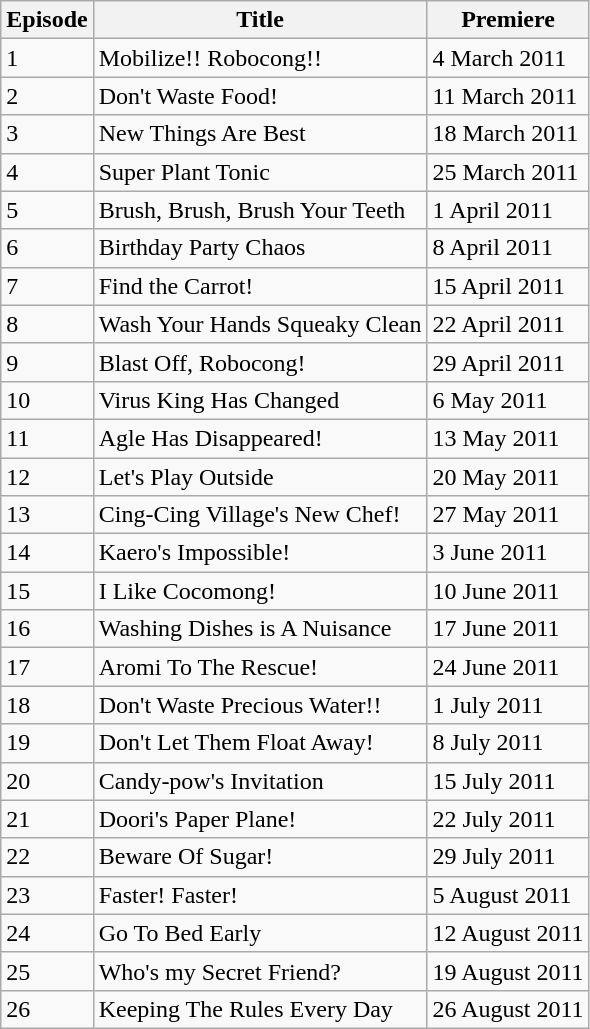<table class="wikitable plainrowheaders">
<tr>
<th>Episode</th>
<th>Title</th>
<th>Premiere</th>
</tr>
<tr>
<td>1</td>
<td>Mobilize!! Robocong!!</td>
<td>4 March 2011</td>
</tr>
<tr>
<td>2</td>
<td>Don't Waste Food!</td>
<td>11 March 2011</td>
</tr>
<tr>
<td>3</td>
<td>New Things Are Best</td>
<td>18 March 2011</td>
</tr>
<tr>
<td>4</td>
<td>Super Plant Tonic</td>
<td>25 March 2011</td>
</tr>
<tr>
<td>5</td>
<td>Brush, Brush, Brush Your Teeth</td>
<td>1 April 2011</td>
</tr>
<tr>
<td>6</td>
<td>Birthday Party Chaos</td>
<td>8 April 2011</td>
</tr>
<tr>
<td>7</td>
<td>Find the Carrot!</td>
<td>15 April 2011</td>
</tr>
<tr>
<td>8</td>
<td>Wash Your Hands Squeaky Clean</td>
<td>22 April 2011</td>
</tr>
<tr>
<td>9</td>
<td>Blast Off, Robocong!</td>
<td>29 April 2011</td>
</tr>
<tr>
<td>10</td>
<td>Virus King Has Changed</td>
<td>6 May 2011</td>
</tr>
<tr>
<td>11</td>
<td>Agle Has Disappeared!</td>
<td>13 May 2011</td>
</tr>
<tr>
<td>12</td>
<td>Let's Play Outside</td>
<td>20 May 2011</td>
</tr>
<tr>
<td>13</td>
<td>Cing-Cing Village's New Chef!</td>
<td>27 May 2011</td>
</tr>
<tr>
<td>14</td>
<td>Kaero's Impossible!</td>
<td>3 June 2011</td>
</tr>
<tr>
<td>15</td>
<td>I Like Cocomong!</td>
<td>10 June 2011</td>
</tr>
<tr>
<td>16</td>
<td>Washing Dishes is A Nuisance</td>
<td>17 June 2011</td>
</tr>
<tr>
<td>17</td>
<td>Aromi To The Rescue!</td>
<td>24 June 2011</td>
</tr>
<tr>
<td>18</td>
<td>Don't Waste Precious Water!!</td>
<td>1 July 2011</td>
</tr>
<tr>
<td>19</td>
<td>Don't Let Them Float Away!</td>
<td>8 July 2011</td>
</tr>
<tr>
<td>20</td>
<td>Candy-pow's Invitation</td>
<td>15 July 2011</td>
</tr>
<tr>
<td>21</td>
<td>Doori's Paper Plane!</td>
<td>22 July 2011</td>
</tr>
<tr>
<td>22</td>
<td>Beware Of Sugar!</td>
<td>29 July 2011</td>
</tr>
<tr>
<td>23</td>
<td>Faster! Faster!</td>
<td>5 August 2011</td>
</tr>
<tr>
<td>24</td>
<td>Go To Bed Early</td>
<td>12 August 2011</td>
</tr>
<tr>
<td>25</td>
<td>Who's my Secret Friend?</td>
<td>19 August 2011</td>
</tr>
<tr>
<td>26</td>
<td>Keeping The Rules Every Day</td>
<td>26 August 2011</td>
</tr>
</table>
